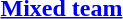<table>
<tr>
<th rowspan=2><a href='#'>Mixed team</a></th>
<td rowspan=2></td>
<td rowspan=2></td>
<td></td>
</tr>
<tr>
<td></td>
</tr>
</table>
